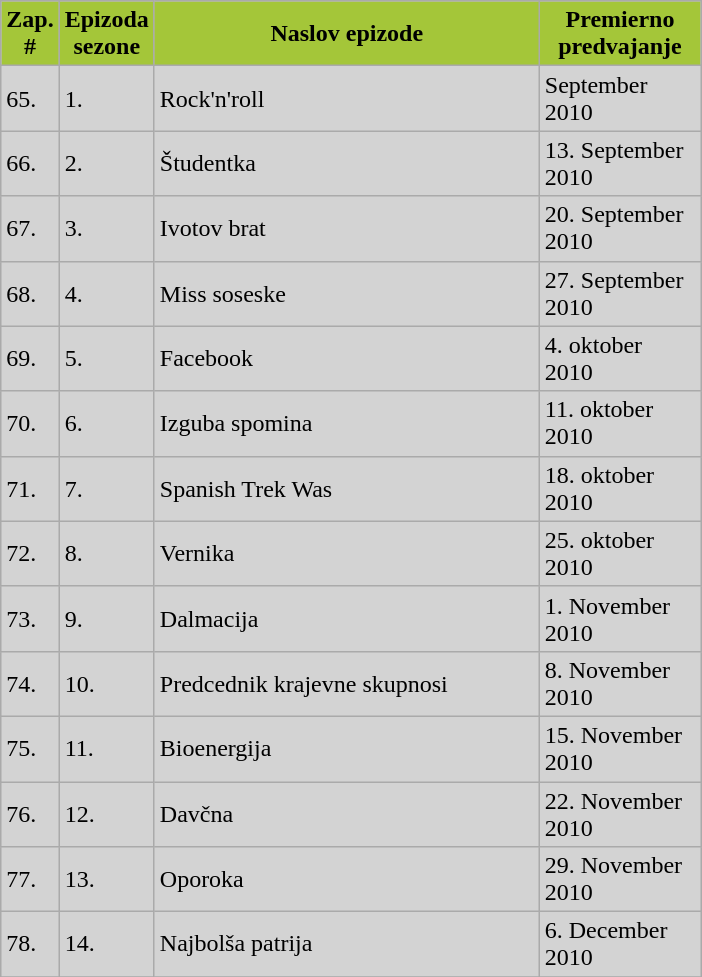<table class="wikitable" style="width:37%; background:#D3D3D3">
<tr>
<th style="background:#A4C639; color:#000; text-align:center;">Zap.<br>#</th>
<th style="background:#A4C639; color:#000; text-align:center;">Epizoda<br>sezone</th>
<th style="width:55%; background:#A4C639; color:#000; text-align:center;"><strong>Naslov epizode</strong></th>
<th style="background:#A4C639; color:#000; text-align:center;">Premierno<br>predvajanje</th>
</tr>
<tr>
<td>65.</td>
<td>1.</td>
<td>Rock'n'roll</td>
<td>September 2010</td>
</tr>
<tr>
<td>66.</td>
<td>2.</td>
<td>Študentka</td>
<td>13. September 2010</td>
</tr>
<tr>
<td>67.</td>
<td>3.</td>
<td>Ivotov brat</td>
<td>20. September 2010</td>
</tr>
<tr>
<td>68.</td>
<td>4.</td>
<td>Miss soseske</td>
<td>27. September 2010</td>
</tr>
<tr>
<td>69.</td>
<td>5.</td>
<td>Facebook</td>
<td>4. oktober 2010</td>
</tr>
<tr>
<td>70.</td>
<td>6.</td>
<td>Izguba spomina</td>
<td>11. oktober 2010</td>
</tr>
<tr>
<td>71.</td>
<td>7.</td>
<td>Spanish Trek Was</td>
<td>18. oktober 2010</td>
</tr>
<tr>
<td>72.</td>
<td>8.</td>
<td>Vernika</td>
<td>25. oktober 2010</td>
</tr>
<tr>
<td>73.</td>
<td>9.</td>
<td>Dalmacija</td>
<td>1. November 2010</td>
</tr>
<tr>
<td>74.</td>
<td>10.</td>
<td>Predcednik krajevne skupnosi</td>
<td>8. November 2010</td>
</tr>
<tr>
<td>75.</td>
<td>11.</td>
<td>Bioenergija</td>
<td>15. November 2010</td>
</tr>
<tr>
<td>76.</td>
<td>12.</td>
<td>Davčna</td>
<td>22. November 2010</td>
</tr>
<tr>
<td>77.</td>
<td>13.</td>
<td>Oporoka</td>
<td>29. November 2010</td>
</tr>
<tr>
<td>78.</td>
<td>14.</td>
<td>Najbolša patrija</td>
<td>6. December 2010</td>
</tr>
<tr>
</tr>
</table>
